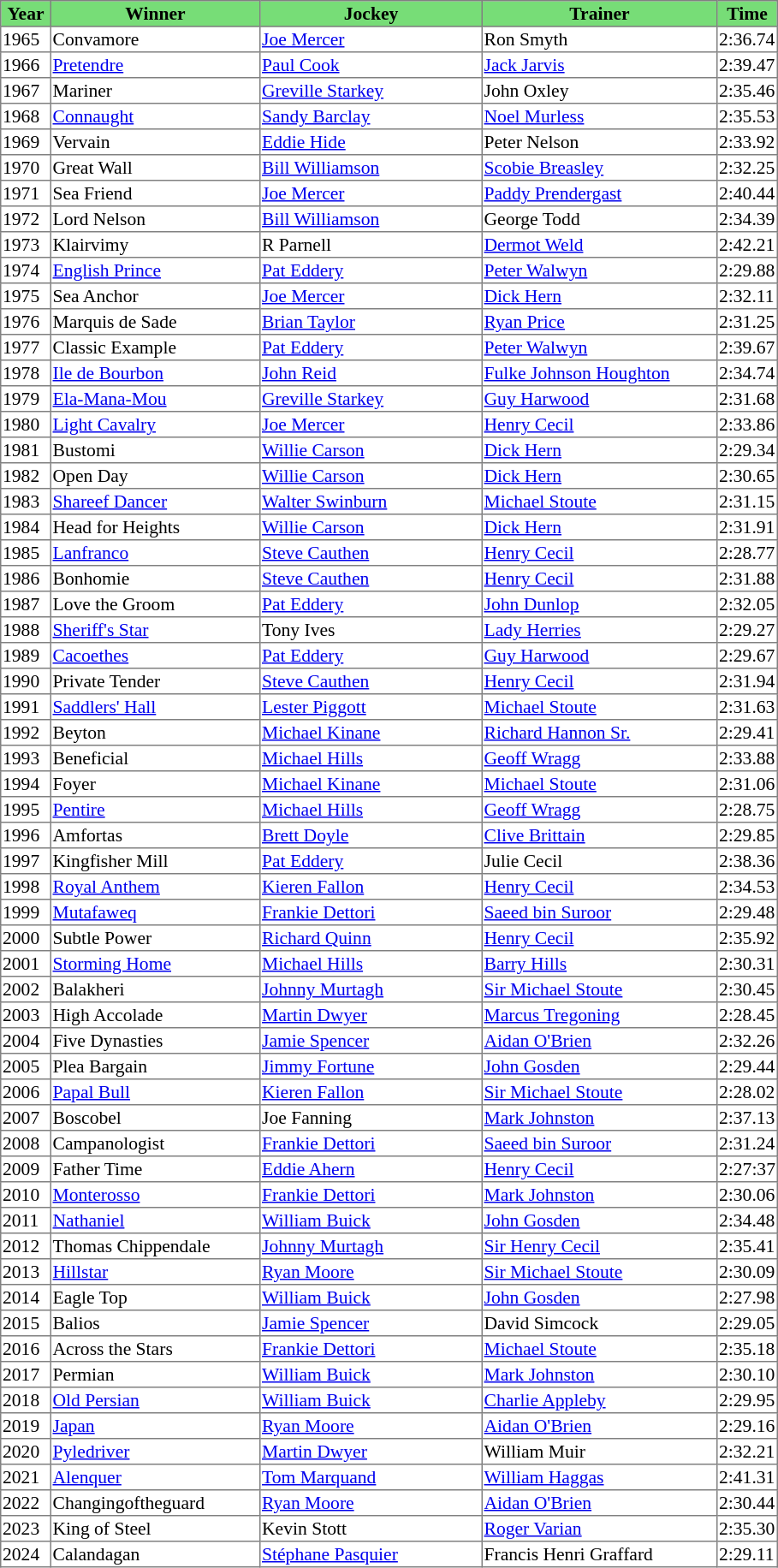<table class = "sortable" | border="1" style="border-collapse: collapse; font-size:90%">
<tr bgcolor="#77dd77" align="center">
<th width="36px"><strong>Year</strong><br></th>
<th width="160px"><strong>Winner</strong><br></th>
<th width="170px"><strong>Jockey</strong><br></th>
<th width="180px"><strong>Trainer</strong><br></th>
<th><strong>Time</strong><br></th>
</tr>
<tr>
<td>1965</td>
<td>Convamore</td>
<td><a href='#'>Joe Mercer</a></td>
<td>Ron Smyth</td>
<td>2:36.74</td>
</tr>
<tr>
<td>1966</td>
<td><a href='#'>Pretendre</a></td>
<td><a href='#'>Paul Cook</a></td>
<td><a href='#'>Jack Jarvis</a></td>
<td>2:39.47</td>
</tr>
<tr>
<td>1967</td>
<td>Mariner</td>
<td><a href='#'>Greville Starkey</a></td>
<td>John Oxley</td>
<td>2:35.46</td>
</tr>
<tr>
<td>1968</td>
<td><a href='#'>Connaught</a></td>
<td><a href='#'>Sandy Barclay</a></td>
<td><a href='#'>Noel Murless</a></td>
<td>2:35.53</td>
</tr>
<tr>
<td>1969</td>
<td>Vervain</td>
<td><a href='#'>Eddie Hide</a></td>
<td>Peter Nelson</td>
<td>2:33.92</td>
</tr>
<tr>
<td>1970</td>
<td>Great Wall</td>
<td><a href='#'>Bill Williamson</a></td>
<td><a href='#'>Scobie Breasley</a></td>
<td>2:32.25</td>
</tr>
<tr>
<td>1971</td>
<td>Sea Friend</td>
<td><a href='#'>Joe Mercer</a></td>
<td><a href='#'>Paddy Prendergast</a></td>
<td>2:40.44</td>
</tr>
<tr>
<td>1972</td>
<td>Lord Nelson</td>
<td><a href='#'>Bill Williamson</a></td>
<td>George Todd</td>
<td>2:34.39</td>
</tr>
<tr>
<td>1973</td>
<td>Klairvimy</td>
<td>R Parnell</td>
<td><a href='#'>Dermot Weld</a></td>
<td>2:42.21</td>
</tr>
<tr>
<td>1974</td>
<td><a href='#'>English Prince</a></td>
<td><a href='#'>Pat Eddery</a></td>
<td><a href='#'>Peter Walwyn</a></td>
<td>2:29.88</td>
</tr>
<tr>
<td>1975</td>
<td>Sea Anchor</td>
<td><a href='#'>Joe Mercer</a></td>
<td><a href='#'>Dick Hern</a></td>
<td>2:32.11</td>
</tr>
<tr>
<td>1976</td>
<td>Marquis de Sade</td>
<td><a href='#'>Brian Taylor</a></td>
<td><a href='#'>Ryan Price</a></td>
<td>2:31.25</td>
</tr>
<tr>
<td>1977</td>
<td>Classic Example</td>
<td><a href='#'>Pat Eddery</a></td>
<td><a href='#'>Peter Walwyn</a></td>
<td>2:39.67</td>
</tr>
<tr>
<td>1978</td>
<td><a href='#'>Ile de Bourbon</a></td>
<td><a href='#'>John Reid</a></td>
<td><a href='#'>Fulke Johnson Houghton</a></td>
<td>2:34.74</td>
</tr>
<tr>
<td>1979</td>
<td><a href='#'>Ela-Mana-Mou</a></td>
<td><a href='#'>Greville Starkey</a></td>
<td><a href='#'>Guy Harwood</a></td>
<td>2:31.68</td>
</tr>
<tr>
<td>1980</td>
<td><a href='#'>Light Cavalry</a></td>
<td><a href='#'>Joe Mercer</a></td>
<td><a href='#'>Henry Cecil</a></td>
<td>2:33.86</td>
</tr>
<tr>
<td>1981</td>
<td>Bustomi</td>
<td><a href='#'>Willie Carson</a></td>
<td><a href='#'>Dick Hern</a></td>
<td>2:29.34</td>
</tr>
<tr>
<td>1982</td>
<td>Open Day</td>
<td><a href='#'>Willie Carson</a></td>
<td><a href='#'>Dick Hern</a></td>
<td>2:30.65</td>
</tr>
<tr>
<td>1983</td>
<td><a href='#'>Shareef Dancer</a></td>
<td><a href='#'>Walter Swinburn</a></td>
<td><a href='#'>Michael Stoute</a></td>
<td>2:31.15</td>
</tr>
<tr>
<td>1984</td>
<td>Head for Heights</td>
<td><a href='#'>Willie Carson</a></td>
<td><a href='#'>Dick Hern</a></td>
<td>2:31.91</td>
</tr>
<tr>
<td>1985</td>
<td><a href='#'>Lanfranco</a></td>
<td><a href='#'>Steve Cauthen</a></td>
<td><a href='#'>Henry Cecil</a></td>
<td>2:28.77</td>
</tr>
<tr>
<td>1986</td>
<td>Bonhomie</td>
<td><a href='#'>Steve Cauthen</a></td>
<td><a href='#'>Henry Cecil</a></td>
<td>2:31.88</td>
</tr>
<tr>
<td>1987</td>
<td>Love the Groom</td>
<td><a href='#'>Pat Eddery</a></td>
<td><a href='#'>John Dunlop</a></td>
<td>2:32.05</td>
</tr>
<tr>
<td>1988</td>
<td><a href='#'>Sheriff's Star</a></td>
<td>Tony Ives</td>
<td><a href='#'>Lady Herries</a></td>
<td>2:29.27</td>
</tr>
<tr>
<td>1989</td>
<td><a href='#'>Cacoethes</a></td>
<td><a href='#'>Pat Eddery</a></td>
<td><a href='#'>Guy Harwood</a></td>
<td>2:29.67</td>
</tr>
<tr>
<td>1990</td>
<td>Private Tender</td>
<td><a href='#'>Steve Cauthen</a></td>
<td><a href='#'>Henry Cecil</a></td>
<td>2:31.94</td>
</tr>
<tr>
<td>1991</td>
<td><a href='#'>Saddlers' Hall</a></td>
<td><a href='#'>Lester Piggott</a></td>
<td><a href='#'>Michael Stoute</a></td>
<td>2:31.63</td>
</tr>
<tr>
<td>1992</td>
<td>Beyton</td>
<td><a href='#'>Michael Kinane</a></td>
<td><a href='#'>Richard Hannon Sr.</a></td>
<td>2:29.41</td>
</tr>
<tr>
<td>1993</td>
<td>Beneficial</td>
<td><a href='#'>Michael Hills</a></td>
<td><a href='#'>Geoff Wragg</a></td>
<td>2:33.88</td>
</tr>
<tr>
<td>1994</td>
<td>Foyer</td>
<td><a href='#'>Michael Kinane</a></td>
<td><a href='#'>Michael Stoute</a></td>
<td>2:31.06</td>
</tr>
<tr>
<td>1995</td>
<td><a href='#'>Pentire</a></td>
<td><a href='#'>Michael Hills</a></td>
<td><a href='#'>Geoff Wragg</a></td>
<td>2:28.75</td>
</tr>
<tr>
<td>1996</td>
<td>Amfortas</td>
<td><a href='#'>Brett Doyle</a></td>
<td><a href='#'>Clive Brittain</a></td>
<td>2:29.85</td>
</tr>
<tr>
<td>1997</td>
<td>Kingfisher Mill</td>
<td><a href='#'>Pat Eddery</a></td>
<td>Julie Cecil</td>
<td>2:38.36</td>
</tr>
<tr>
<td>1998</td>
<td><a href='#'>Royal Anthem</a></td>
<td><a href='#'>Kieren Fallon</a></td>
<td><a href='#'>Henry Cecil</a></td>
<td>2:34.53</td>
</tr>
<tr>
<td>1999</td>
<td><a href='#'>Mutafaweq</a></td>
<td><a href='#'>Frankie Dettori</a></td>
<td><a href='#'>Saeed bin Suroor</a></td>
<td>2:29.48</td>
</tr>
<tr>
<td>2000</td>
<td>Subtle Power</td>
<td><a href='#'>Richard Quinn</a></td>
<td><a href='#'>Henry Cecil</a></td>
<td>2:35.92</td>
</tr>
<tr>
<td>2001</td>
<td><a href='#'>Storming Home</a></td>
<td><a href='#'>Michael Hills</a></td>
<td><a href='#'>Barry Hills</a></td>
<td>2:30.31</td>
</tr>
<tr>
<td>2002</td>
<td>Balakheri</td>
<td><a href='#'>Johnny Murtagh</a></td>
<td><a href='#'>Sir Michael Stoute</a></td>
<td>2:30.45</td>
</tr>
<tr>
<td>2003</td>
<td>High Accolade</td>
<td><a href='#'>Martin Dwyer</a></td>
<td><a href='#'>Marcus Tregoning</a></td>
<td>2:28.45</td>
</tr>
<tr>
<td>2004</td>
<td>Five Dynasties</td>
<td><a href='#'>Jamie Spencer</a></td>
<td><a href='#'>Aidan O'Brien</a></td>
<td>2:32.26</td>
</tr>
<tr>
<td>2005</td>
<td>Plea Bargain </td>
<td><a href='#'>Jimmy Fortune</a></td>
<td><a href='#'>John Gosden</a></td>
<td>2:29.44</td>
</tr>
<tr>
<td>2006</td>
<td><a href='#'>Papal Bull</a></td>
<td><a href='#'>Kieren Fallon</a></td>
<td><a href='#'>Sir Michael Stoute</a></td>
<td>2:28.02</td>
</tr>
<tr>
<td>2007</td>
<td>Boscobel</td>
<td>Joe Fanning</td>
<td><a href='#'>Mark Johnston</a></td>
<td>2:37.13</td>
</tr>
<tr>
<td>2008</td>
<td>Campanologist</td>
<td><a href='#'>Frankie Dettori</a></td>
<td><a href='#'>Saeed bin Suroor</a></td>
<td>2:31.24</td>
</tr>
<tr>
<td>2009</td>
<td>Father Time</td>
<td><a href='#'>Eddie Ahern</a></td>
<td><a href='#'>Henry Cecil</a></td>
<td>2:27:37</td>
</tr>
<tr>
<td>2010</td>
<td><a href='#'>Monterosso</a></td>
<td><a href='#'>Frankie Dettori</a></td>
<td><a href='#'>Mark Johnston</a></td>
<td>2:30.06</td>
</tr>
<tr>
<td>2011</td>
<td><a href='#'>Nathaniel</a></td>
<td><a href='#'>William Buick</a></td>
<td><a href='#'>John Gosden</a></td>
<td>2:34.48</td>
</tr>
<tr>
<td>2012</td>
<td>Thomas Chippendale</td>
<td><a href='#'>Johnny Murtagh</a></td>
<td><a href='#'>Sir Henry Cecil</a></td>
<td>2:35.41</td>
</tr>
<tr>
<td>2013</td>
<td><a href='#'>Hillstar</a></td>
<td><a href='#'>Ryan Moore</a></td>
<td><a href='#'>Sir Michael Stoute</a></td>
<td>2:30.09</td>
</tr>
<tr>
<td>2014</td>
<td>Eagle Top</td>
<td><a href='#'>William Buick</a></td>
<td><a href='#'>John Gosden</a></td>
<td>2:27.98</td>
</tr>
<tr>
<td>2015</td>
<td>Balios</td>
<td><a href='#'>Jamie Spencer</a></td>
<td>David Simcock</td>
<td>2:29.05</td>
</tr>
<tr>
<td>2016</td>
<td>Across the Stars</td>
<td><a href='#'>Frankie Dettori</a></td>
<td><a href='#'>Michael Stoute</a></td>
<td>2:35.18</td>
</tr>
<tr>
<td>2017</td>
<td>Permian</td>
<td><a href='#'>William Buick</a></td>
<td><a href='#'>Mark Johnston</a></td>
<td>2:30.10</td>
</tr>
<tr>
<td>2018</td>
<td><a href='#'>Old Persian</a></td>
<td><a href='#'>William Buick</a></td>
<td><a href='#'>Charlie Appleby</a></td>
<td>2:29.95</td>
</tr>
<tr>
<td>2019</td>
<td><a href='#'>Japan</a></td>
<td><a href='#'>Ryan Moore</a></td>
<td><a href='#'>Aidan O'Brien</a></td>
<td>2:29.16</td>
</tr>
<tr>
<td>2020</td>
<td><a href='#'>Pyledriver</a></td>
<td><a href='#'>Martin Dwyer</a></td>
<td>William Muir</td>
<td>2:32.21</td>
</tr>
<tr>
<td>2021</td>
<td><a href='#'>Alenquer</a></td>
<td><a href='#'>Tom Marquand</a></td>
<td><a href='#'>William Haggas</a></td>
<td>2:41.31</td>
</tr>
<tr>
<td>2022</td>
<td>Changingoftheguard</td>
<td><a href='#'>Ryan Moore</a></td>
<td><a href='#'>Aidan O'Brien</a></td>
<td>2:30.44</td>
</tr>
<tr>
<td>2023</td>
<td>King of Steel</td>
<td>Kevin Stott</td>
<td><a href='#'>Roger Varian</a></td>
<td>2:35.30</td>
</tr>
<tr>
<td>2024</td>
<td>Calandagan</td>
<td><a href='#'>Stéphane Pasquier</a></td>
<td>Francis Henri Graffard</td>
<td>2:29.11</td>
</tr>
</table>
